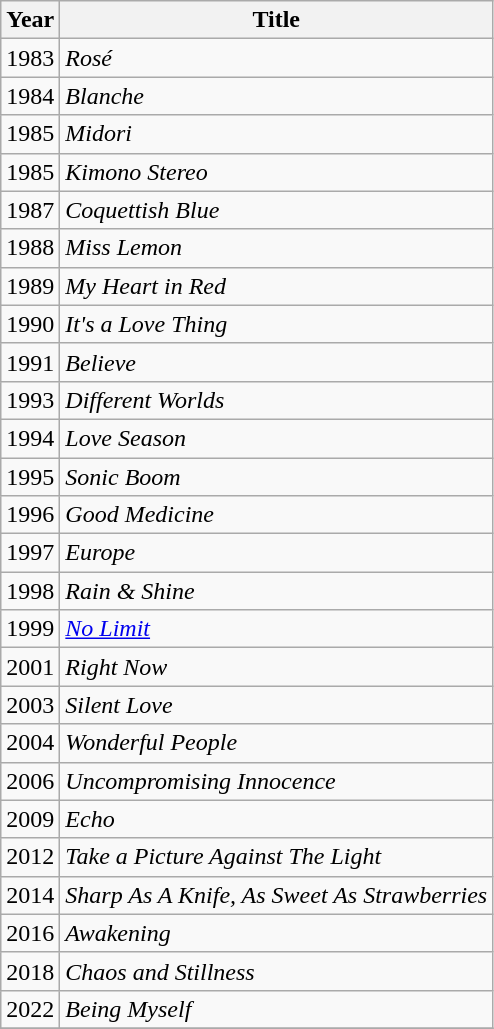<table class="wikitable sortable">
<tr>
<th>Year</th>
<th>Title</th>
</tr>
<tr>
<td>1983</td>
<td><em>Rosé</em></td>
</tr>
<tr>
<td>1984</td>
<td><em>Blanche</em></td>
</tr>
<tr>
<td>1985</td>
<td><em>Midori</em></td>
</tr>
<tr>
<td>1985</td>
<td><em>Kimono Stereo</em></td>
</tr>
<tr>
<td>1987</td>
<td><em>Coquettish Blue</em></td>
</tr>
<tr>
<td>1988</td>
<td><em>Miss Lemon</em></td>
</tr>
<tr>
<td>1989</td>
<td><em>My Heart in Red</em></td>
</tr>
<tr>
<td>1990</td>
<td><em>It's a Love Thing</em></td>
</tr>
<tr>
<td>1991</td>
<td><em>Believe</em></td>
</tr>
<tr>
<td>1993</td>
<td><em>Different Worlds</em></td>
</tr>
<tr>
<td>1994</td>
<td><em>Love Season</em></td>
</tr>
<tr>
<td>1995</td>
<td><em>Sonic Boom</em></td>
</tr>
<tr>
<td>1996</td>
<td><em>Good Medicine</em></td>
</tr>
<tr>
<td>1997</td>
<td><em>Europe</em></td>
</tr>
<tr>
<td>1998</td>
<td><em>Rain & Shine</em></td>
</tr>
<tr>
<td>1999</td>
<td><em><a href='#'>No Limit</a></em></td>
</tr>
<tr>
<td>2001</td>
<td><em>Right Now</em></td>
</tr>
<tr>
<td>2003</td>
<td><em>Silent Love</em></td>
</tr>
<tr>
<td>2004</td>
<td><em>Wonderful People</em></td>
</tr>
<tr>
<td>2006</td>
<td><em>Uncompromising Innocence</em></td>
</tr>
<tr>
<td>2009</td>
<td><em>Echo</em></td>
</tr>
<tr>
<td>2012</td>
<td><em>Take a Picture Against The Light</em></td>
</tr>
<tr>
<td>2014</td>
<td><em>Sharp As A Knife, As Sweet As Strawberries</em></td>
</tr>
<tr>
<td>2016</td>
<td><em>Awakening</em></td>
</tr>
<tr>
<td>2018</td>
<td><em>Chaos and Stillness</em></td>
</tr>
<tr>
<td>2022</td>
<td><em>Being Myself</em></td>
</tr>
<tr>
</tr>
</table>
